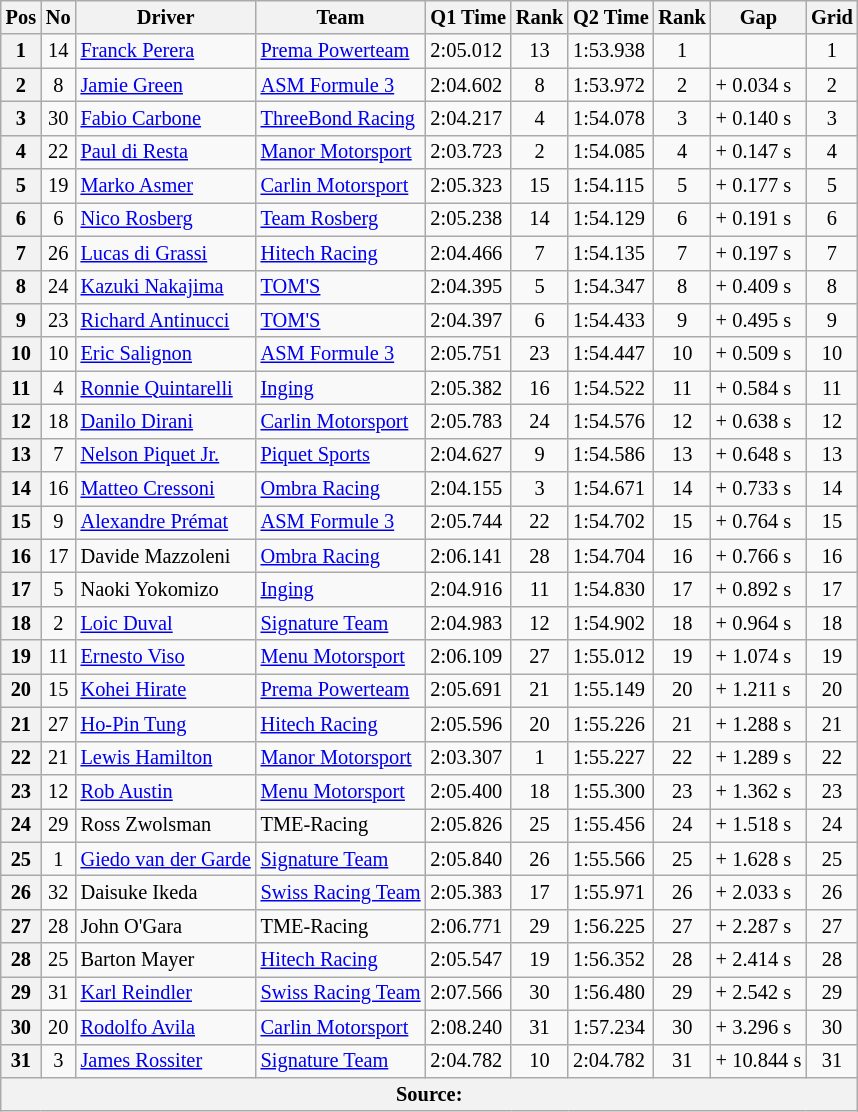<table class="wikitable" style="font-size: 85%;">
<tr>
<th>Pos</th>
<th>No</th>
<th>Driver</th>
<th>Team</th>
<th>Q1 Time</th>
<th>Rank</th>
<th>Q2 Time</th>
<th>Rank</th>
<th>Gap</th>
<th>Grid</th>
</tr>
<tr>
<th>1</th>
<td align=center>14</td>
<td> <a href='#'>Franck Perera</a></td>
<td><a href='#'>Prema Powerteam</a></td>
<td>2:05.012</td>
<td align=center>13</td>
<td>1:53.938</td>
<td align=center>1</td>
<td></td>
<td align=center>1</td>
</tr>
<tr>
<th>2</th>
<td align=center>8</td>
<td> <a href='#'>Jamie Green</a></td>
<td><a href='#'>ASM Formule 3</a></td>
<td>2:04.602</td>
<td align=center>8</td>
<td>1:53.972</td>
<td align=center>2</td>
<td>+ 0.034 s</td>
<td align=center>2</td>
</tr>
<tr>
<th>3</th>
<td align=center>30</td>
<td> <a href='#'>Fabio Carbone</a></td>
<td><a href='#'>ThreeBond Racing</a></td>
<td>2:04.217</td>
<td align=center>4</td>
<td>1:54.078</td>
<td align=center>3</td>
<td>+ 0.140 s</td>
<td align=center>3</td>
</tr>
<tr>
<th>4</th>
<td align=center>22</td>
<td> <a href='#'>Paul di Resta</a></td>
<td><a href='#'>Manor Motorsport</a></td>
<td>2:03.723</td>
<td align=center>2</td>
<td>1:54.085</td>
<td align=center>4</td>
<td>+ 0.147 s</td>
<td align=center>4</td>
</tr>
<tr>
<th>5</th>
<td align=center>19</td>
<td> <a href='#'>Marko Asmer</a></td>
<td><a href='#'>Carlin Motorsport</a></td>
<td>2:05.323</td>
<td align=center>15</td>
<td>1:54.115</td>
<td align=center>5</td>
<td>+ 0.177 s</td>
<td align=center>5</td>
</tr>
<tr>
<th>6</th>
<td align=center>6</td>
<td> <a href='#'>Nico Rosberg</a></td>
<td><a href='#'>Team Rosberg</a></td>
<td>2:05.238</td>
<td align=center>14</td>
<td>1:54.129</td>
<td align=center>6</td>
<td>+ 0.191 s</td>
<td align=center>6</td>
</tr>
<tr>
<th>7</th>
<td align=center>26</td>
<td> <a href='#'>Lucas di Grassi</a></td>
<td><a href='#'>Hitech Racing</a></td>
<td>2:04.466</td>
<td align=center>7</td>
<td>1:54.135</td>
<td align=center>7</td>
<td>+ 0.197 s</td>
<td align=center>7</td>
</tr>
<tr>
<th>8</th>
<td align=center>24</td>
<td> <a href='#'>Kazuki Nakajima</a></td>
<td><a href='#'>TOM'S</a></td>
<td>2:04.395</td>
<td align=center>5</td>
<td>1:54.347</td>
<td align=center>8</td>
<td>+ 0.409 s</td>
<td align=center>8</td>
</tr>
<tr>
<th>9</th>
<td align=center>23</td>
<td> <a href='#'>Richard Antinucci</a></td>
<td><a href='#'>TOM'S</a></td>
<td>2:04.397</td>
<td align=center>6</td>
<td>1:54.433</td>
<td align=center>9</td>
<td>+ 0.495 s</td>
<td align=center>9</td>
</tr>
<tr>
<th>10</th>
<td align=center>10</td>
<td> <a href='#'>Eric Salignon</a></td>
<td><a href='#'>ASM Formule 3</a></td>
<td>2:05.751</td>
<td align=center>23</td>
<td>1:54.447</td>
<td align=center>10</td>
<td>+ 0.509 s</td>
<td align=center>10</td>
</tr>
<tr>
<th>11</th>
<td align=center>4</td>
<td> <a href='#'>Ronnie Quintarelli</a></td>
<td><a href='#'>Inging</a></td>
<td>2:05.382</td>
<td align=center>16</td>
<td>1:54.522</td>
<td align=center>11</td>
<td>+ 0.584 s</td>
<td align=center>11</td>
</tr>
<tr>
<th>12</th>
<td align=center>18</td>
<td> <a href='#'>Danilo Dirani</a></td>
<td><a href='#'>Carlin Motorsport</a></td>
<td>2:05.783</td>
<td align=center>24</td>
<td>1:54.576</td>
<td align=center>12</td>
<td>+ 0.638 s</td>
<td align=center>12</td>
</tr>
<tr>
<th>13</th>
<td align=center>7</td>
<td> <a href='#'>Nelson Piquet Jr.</a></td>
<td><a href='#'>Piquet Sports</a></td>
<td>2:04.627</td>
<td align=center>9</td>
<td>1:54.586</td>
<td align=center>13</td>
<td>+ 0.648 s</td>
<td align=center>13</td>
</tr>
<tr>
<th>14</th>
<td align=center>16</td>
<td> <a href='#'>Matteo Cressoni</a></td>
<td><a href='#'>Ombra Racing</a></td>
<td>2:04.155</td>
<td align=center>3</td>
<td>1:54.671</td>
<td align=center>14</td>
<td>+ 0.733 s</td>
<td align=center>14</td>
</tr>
<tr>
<th>15</th>
<td align=center>9</td>
<td> <a href='#'>Alexandre Prémat</a></td>
<td><a href='#'>ASM Formule 3</a></td>
<td>2:05.744</td>
<td align=center>22</td>
<td>1:54.702</td>
<td align=center>15</td>
<td>+ 0.764 s</td>
<td align=center>15</td>
</tr>
<tr>
<th>16</th>
<td align=center>17</td>
<td> Davide Mazzoleni</td>
<td><a href='#'>Ombra Racing</a></td>
<td>2:06.141</td>
<td align=center>28</td>
<td>1:54.704</td>
<td align=center>16</td>
<td>+ 0.766 s</td>
<td align=center>16</td>
</tr>
<tr>
<th>17</th>
<td align=center>5</td>
<td> Naoki Yokomizo</td>
<td><a href='#'>Inging</a></td>
<td>2:04.916</td>
<td align=center>11</td>
<td>1:54.830</td>
<td align=center>17</td>
<td>+ 0.892 s</td>
<td align=center>17</td>
</tr>
<tr>
<th>18</th>
<td align=center>2</td>
<td> <a href='#'>Loic Duval</a></td>
<td><a href='#'>Signature Team</a></td>
<td>2:04.983</td>
<td align=center>12</td>
<td>1:54.902</td>
<td align=center>18</td>
<td>+ 0.964 s</td>
<td align=center>18</td>
</tr>
<tr>
<th>19</th>
<td align=center>11</td>
<td> <a href='#'>Ernesto Viso</a></td>
<td><a href='#'>Menu Motorsport</a></td>
<td>2:06.109</td>
<td align=center>27</td>
<td>1:55.012</td>
<td align=center>19</td>
<td>+ 1.074 s</td>
<td align=center>19</td>
</tr>
<tr>
<th>20</th>
<td align=center>15</td>
<td> <a href='#'>Kohei Hirate</a></td>
<td><a href='#'>Prema Powerteam</a></td>
<td>2:05.691</td>
<td align=center>21</td>
<td>1:55.149</td>
<td align=center>20</td>
<td>+ 1.211 s</td>
<td align=center>20</td>
</tr>
<tr>
<th>21</th>
<td align=center>27</td>
<td> <a href='#'>Ho-Pin Tung</a></td>
<td><a href='#'>Hitech Racing</a></td>
<td>2:05.596</td>
<td align=center>20</td>
<td>1:55.226</td>
<td align=center>21</td>
<td>+ 1.288 s</td>
<td align=center>21</td>
</tr>
<tr>
<th>22</th>
<td align=center>21</td>
<td> <a href='#'>Lewis Hamilton</a></td>
<td><a href='#'>Manor Motorsport</a></td>
<td>2:03.307</td>
<td align=center>1</td>
<td>1:55.227</td>
<td align=center>22</td>
<td>+ 1.289 s</td>
<td align=center>22</td>
</tr>
<tr>
<th>23</th>
<td align=center>12</td>
<td> <a href='#'>Rob Austin</a></td>
<td><a href='#'>Menu Motorsport</a></td>
<td>2:05.400</td>
<td align=center>18</td>
<td>1:55.300</td>
<td align=center>23</td>
<td>+ 1.362 s</td>
<td align=center>23</td>
</tr>
<tr>
<th>24</th>
<td align=center>29</td>
<td> Ross Zwolsman</td>
<td>TME-Racing</td>
<td>2:05.826</td>
<td align=center>25</td>
<td>1:55.456</td>
<td align=center>24</td>
<td>+ 1.518 s</td>
<td align=center>24</td>
</tr>
<tr>
<th>25</th>
<td align=center>1</td>
<td> <a href='#'>Giedo van der Garde</a></td>
<td><a href='#'>Signature Team</a></td>
<td>2:05.840</td>
<td align=center>26</td>
<td>1:55.566</td>
<td align=center>25</td>
<td>+ 1.628 s</td>
<td align=center>25</td>
</tr>
<tr>
<th>26</th>
<td align=center>32</td>
<td> Daisuke Ikeda</td>
<td><a href='#'>Swiss Racing Team</a></td>
<td>2:05.383</td>
<td align=center>17</td>
<td>1:55.971</td>
<td align=center>26</td>
<td>+ 2.033 s</td>
<td align=center>26</td>
</tr>
<tr>
<th>27</th>
<td align=center>28</td>
<td> John O'Gara</td>
<td>TME-Racing</td>
<td>2:06.771</td>
<td align=center>29</td>
<td>1:56.225</td>
<td align=center>27</td>
<td>+ 2.287 s</td>
<td align=center>27</td>
</tr>
<tr>
<th>28</th>
<td align=center>25</td>
<td> Barton Mayer</td>
<td><a href='#'>Hitech Racing</a></td>
<td>2:05.547</td>
<td align=center>19</td>
<td>1:56.352</td>
<td align=center>28</td>
<td>+ 2.414 s</td>
<td align=center>28</td>
</tr>
<tr>
<th>29</th>
<td align=center>31</td>
<td> <a href='#'>Karl Reindler</a></td>
<td><a href='#'>Swiss Racing Team</a></td>
<td>2:07.566</td>
<td align=center>30</td>
<td>1:56.480</td>
<td align=center>29</td>
<td>+ 2.542 s</td>
<td align=center>29</td>
</tr>
<tr>
<th>30</th>
<td align=center>20</td>
<td> <a href='#'>Rodolfo Avila</a></td>
<td><a href='#'>Carlin Motorsport</a></td>
<td>2:08.240</td>
<td align=center>31</td>
<td>1:57.234</td>
<td align=center>30</td>
<td>+ 3.296 s</td>
<td align=center>30</td>
</tr>
<tr>
<th>31</th>
<td align=center>3</td>
<td> <a href='#'>James Rossiter</a></td>
<td><a href='#'>Signature Team</a></td>
<td>2:04.782</td>
<td align=center>10</td>
<td>2:04.782</td>
<td align=center>31</td>
<td>+ 10.844 s</td>
<td align=center>31</td>
</tr>
<tr>
<th colspan=10>Source: </th>
</tr>
</table>
